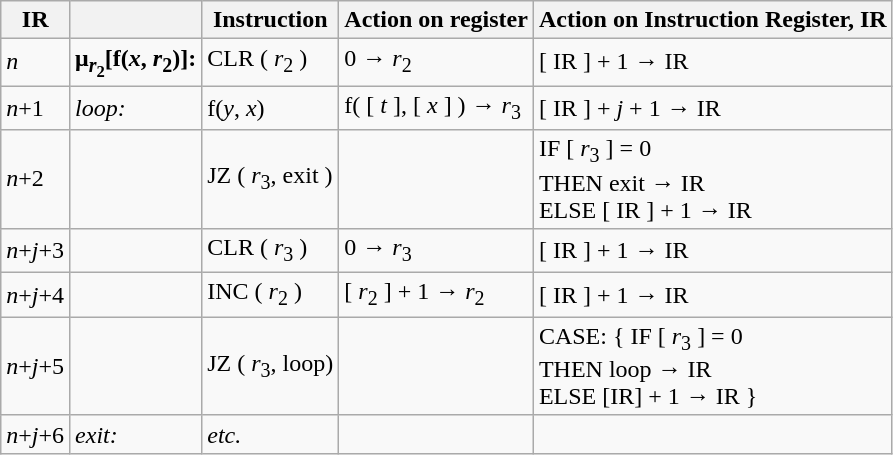<table class="wikitable" style="text-align:left; vertical-align:bottom;">
<tr>
<th>IR</th>
<th></th>
<th>Instruction</th>
<th>Action on register</th>
<th>Action on Instruction Register, IR</th>
</tr>
<tr>
<td><em>n</em></td>
<td><strong>μ<sub><em>r</em><sub>2</sub></sub>[f(<em>x</em>, <em>r</em><sub>2</sub>)]:</strong></td>
<td style="text-align:left;">CLR ( <em>r</em><sub>2</sub> )</td>
<td>0 → <em>r</em><sub>2</sub></td>
<td>[ IR ] + 1 → IR</td>
</tr>
<tr>
<td><em>n</em>+1</td>
<td><em>loop:</em></td>
<td style="text-align:left;">f(<em>y</em>, <em>x</em>)</td>
<td>f( [ <em>t</em> ], [ <em>x</em> ] ) → <em>r</em><sub>3</sub></td>
<td>[ IR ] + <em>j</em> + 1 → IR</td>
</tr>
<tr>
<td><em>n</em>+2</td>
<td></td>
<td style="text-align:left;">JZ ( <em>r</em><sub>3</sub>, exit )</td>
<td></td>
<td>IF [ <em>r</em><sub>3</sub> ] = 0<br>THEN exit → IR<br>ELSE [ IR ] + 1 → IR</td>
</tr>
<tr>
<td><em>n</em>+<em>j</em>+3</td>
<td></td>
<td style="text-align:left;">CLR ( <em>r</em><sub>3</sub> )</td>
<td>0 → <em>r</em><sub>3</sub></td>
<td>[ IR ] + 1 → IR</td>
</tr>
<tr>
<td><em>n</em>+<em>j</em>+4</td>
<td></td>
<td style="text-align:left;">INC ( <em>r</em><sub>2</sub> )</td>
<td>[ <em>r</em><sub>2</sub> ] + 1 → <em>r</em><sub>2</sub></td>
<td>[ IR ] + 1 → IR</td>
</tr>
<tr>
<td><em>n</em>+<em>j</em>+5</td>
<td></td>
<td style="text-align:left;">JZ ( <em>r</em><sub>3</sub>, loop)</td>
<td></td>
<td>CASE: { IF [ <em>r</em><sub>3</sub> ] = 0<br>THEN loop → IR <br>ELSE [IR] + 1 → IR }</td>
</tr>
<tr>
<td><em>n</em>+<em>j</em>+6</td>
<td><em>exit:</em></td>
<td><em>etc.</em></td>
<td></td>
<td></td>
</tr>
</table>
